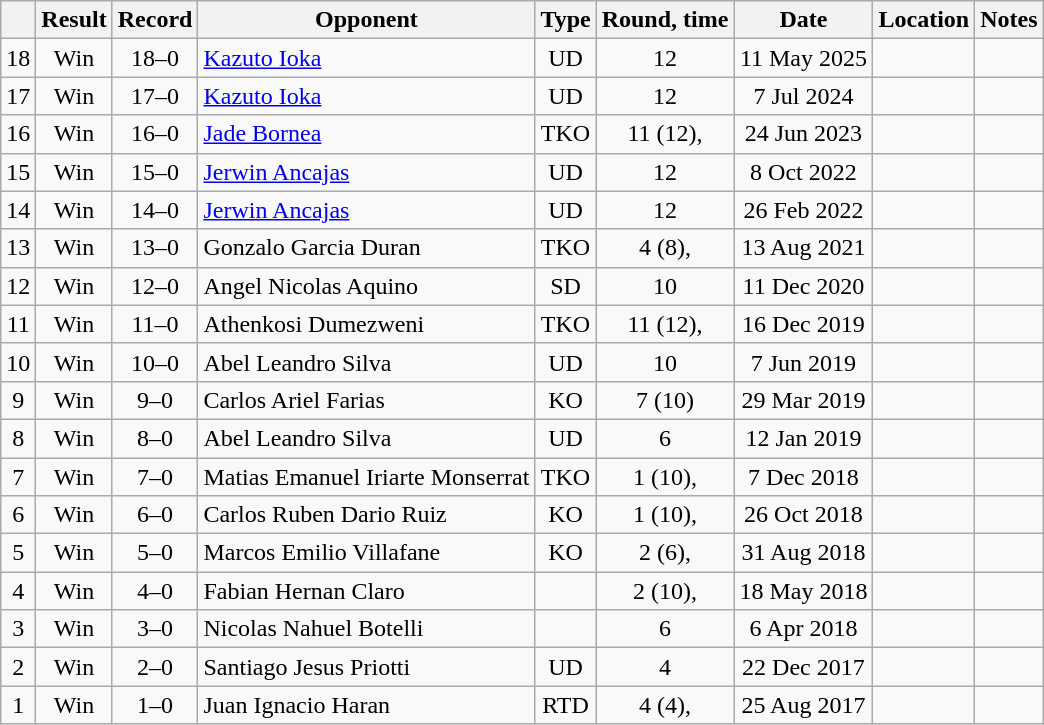<table class=wikitable style=text-align:center>
<tr>
<th></th>
<th>Result</th>
<th>Record</th>
<th>Opponent</th>
<th>Type</th>
<th>Round, time</th>
<th>Date</th>
<th>Location</th>
<th>Notes</th>
</tr>
<tr>
<td>18</td>
<td>Win</td>
<td>18–0</td>
<td align=left><a href='#'>Kazuto Ioka</a></td>
<td>UD</td>
<td>12</td>
<td>11 May 2025</td>
<td align=left></td>
<td align=left></td>
</tr>
<tr>
<td>17</td>
<td>Win</td>
<td>17–0</td>
<td align=left><a href='#'>Kazuto Ioka</a></td>
<td>UD</td>
<td>12</td>
<td>7 Jul 2024</td>
<td align=left></td>
<td align=left></td>
</tr>
<tr>
<td>16</td>
<td>Win</td>
<td>16–0</td>
<td align=left><a href='#'>Jade Bornea</a></td>
<td>TKO</td>
<td>11 (12), </td>
<td>24 Jun 2023</td>
<td align=left></td>
<td align=left></td>
</tr>
<tr>
<td>15</td>
<td>Win</td>
<td>15–0</td>
<td align=left><a href='#'>Jerwin Ancajas</a></td>
<td>UD</td>
<td>12</td>
<td>8 Oct 2022</td>
<td align=left></td>
<td align=left></td>
</tr>
<tr>
<td>14</td>
<td>Win</td>
<td>14–0</td>
<td align=left><a href='#'>Jerwin Ancajas</a></td>
<td>UD</td>
<td>12</td>
<td>26 Feb 2022</td>
<td align=left></td>
<td align=left></td>
</tr>
<tr>
<td>13</td>
<td>Win</td>
<td>13–0</td>
<td align=left>Gonzalo Garcia Duran</td>
<td>TKO</td>
<td>4 (8), </td>
<td>13 Aug 2021</td>
<td align=left></td>
<td align=left></td>
</tr>
<tr>
<td>12</td>
<td>Win</td>
<td>12–0</td>
<td align=left>Angel Nicolas Aquino</td>
<td>SD</td>
<td>10</td>
<td>11 Dec 2020</td>
<td align=left></td>
<td align=left></td>
</tr>
<tr>
<td>11</td>
<td>Win</td>
<td>11–0</td>
<td align=left>Athenkosi Dumezweni</td>
<td>TKO</td>
<td>11 (12), </td>
<td>16 Dec 2019</td>
<td align=left></td>
<td align=left></td>
</tr>
<tr>
<td>10</td>
<td>Win</td>
<td>10–0</td>
<td align=left>Abel Leandro Silva</td>
<td>UD</td>
<td>10</td>
<td>7 Jun 2019</td>
<td align=left></td>
<td align=left></td>
</tr>
<tr>
<td>9</td>
<td>Win</td>
<td>9–0</td>
<td align=left>Carlos Ariel Farias</td>
<td>KO</td>
<td>7 (10)</td>
<td>29 Mar 2019</td>
<td align=left></td>
<td align=left></td>
</tr>
<tr>
<td>8</td>
<td>Win</td>
<td>8–0</td>
<td align=left>Abel Leandro Silva</td>
<td>UD</td>
<td>6</td>
<td>12 Jan 2019</td>
<td align=left></td>
<td align=left></td>
</tr>
<tr>
<td>7</td>
<td>Win</td>
<td>7–0</td>
<td align=left>Matias Emanuel Iriarte Monserrat</td>
<td>TKO</td>
<td>1 (10), </td>
<td>7 Dec 2018</td>
<td align=left></td>
<td align=left></td>
</tr>
<tr>
<td>6</td>
<td>Win</td>
<td>6–0</td>
<td align=left>Carlos Ruben Dario Ruiz</td>
<td>KO</td>
<td>1 (10), </td>
<td>26 Oct 2018</td>
<td align=left></td>
<td align=left></td>
</tr>
<tr>
<td>5</td>
<td>Win</td>
<td>5–0</td>
<td align=left>Marcos Emilio Villafane</td>
<td>KO</td>
<td>2 (6), </td>
<td>31 Aug 2018</td>
<td align=left></td>
<td align=left></td>
</tr>
<tr>
<td>4</td>
<td>Win</td>
<td>4–0</td>
<td align=left>Fabian Hernan Claro</td>
<td></td>
<td>2 (10), </td>
<td>18 May 2018</td>
<td align=left></td>
<td align=left></td>
</tr>
<tr>
<td>3</td>
<td>Win</td>
<td>3–0</td>
<td align=left>Nicolas Nahuel Botelli</td>
<td></td>
<td>6</td>
<td>6 Apr 2018</td>
<td align=left></td>
<td align=left></td>
</tr>
<tr>
<td>2</td>
<td>Win</td>
<td>2–0</td>
<td align=left>Santiago Jesus Priotti</td>
<td>UD</td>
<td>4</td>
<td>22 Dec 2017</td>
<td align=left></td>
<td align=left></td>
</tr>
<tr>
<td>1</td>
<td>Win</td>
<td>1–0</td>
<td align=left>Juan Ignacio Haran</td>
<td>RTD</td>
<td>4 (4), </td>
<td>25 Aug 2017</td>
<td align=left></td>
<td align=left></td>
</tr>
</table>
